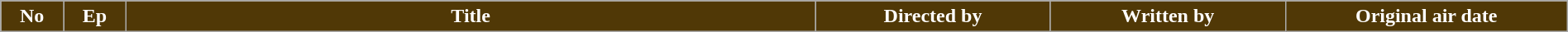<table class="wikitable plainrowheaders" style="width:100%; margin:auto;">
<tr>
<th scope="col" style="background-color: #503806; color: #ffffff; width:4%">No</th>
<th scope="col" style="background-color: #503806; color: #ffffff; width:4%">Ep</th>
<th scope="col" style="background-color: #503806; color: #ffffff;">Title</th>
<th scope="col" style="background-color: #503806; color: #ffffff; width:15%">Directed by</th>
<th scope="col" style="background-color: #503806; color: #ffffff; width:15%">Written by</th>
<th scope="col" style="background-color: #503806; color: #ffffff; width:18%">Original air date<br>



</th>
</tr>
</table>
